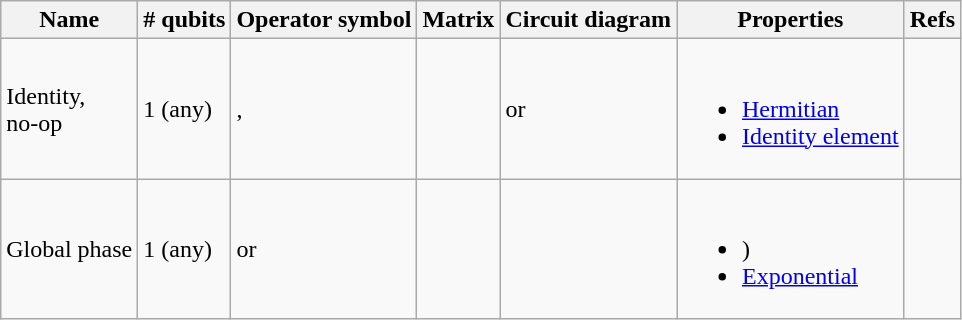<table class="wikitable">
<tr>
<th>Name</th>
<th># qubits</th>
<th>Operator symbol</th>
<th>Matrix</th>
<th>Circuit diagram</th>
<th>Properties</th>
<th>Refs</th>
</tr>
<tr>
<td>Identity,<br>no-op</td>
<td>1 (any)</td>
<td>, </td>
<td></td>
<td><br>or<br><br></td>
<td><br><ul><li><a href='#'>Hermitian</a></li><li><a href='#'>Identity element</a></li></ul></td>
<td></td>
</tr>
<tr>
<td>Global phase</td>
<td>1 (any)</td>
<td><em></em> or <em></em></td>
<td></td>
<td></td>
<td><br><ul><li>)</li><li><a href='#'>Exponential</a></li></ul></td>
<td></td>
</tr>
</table>
